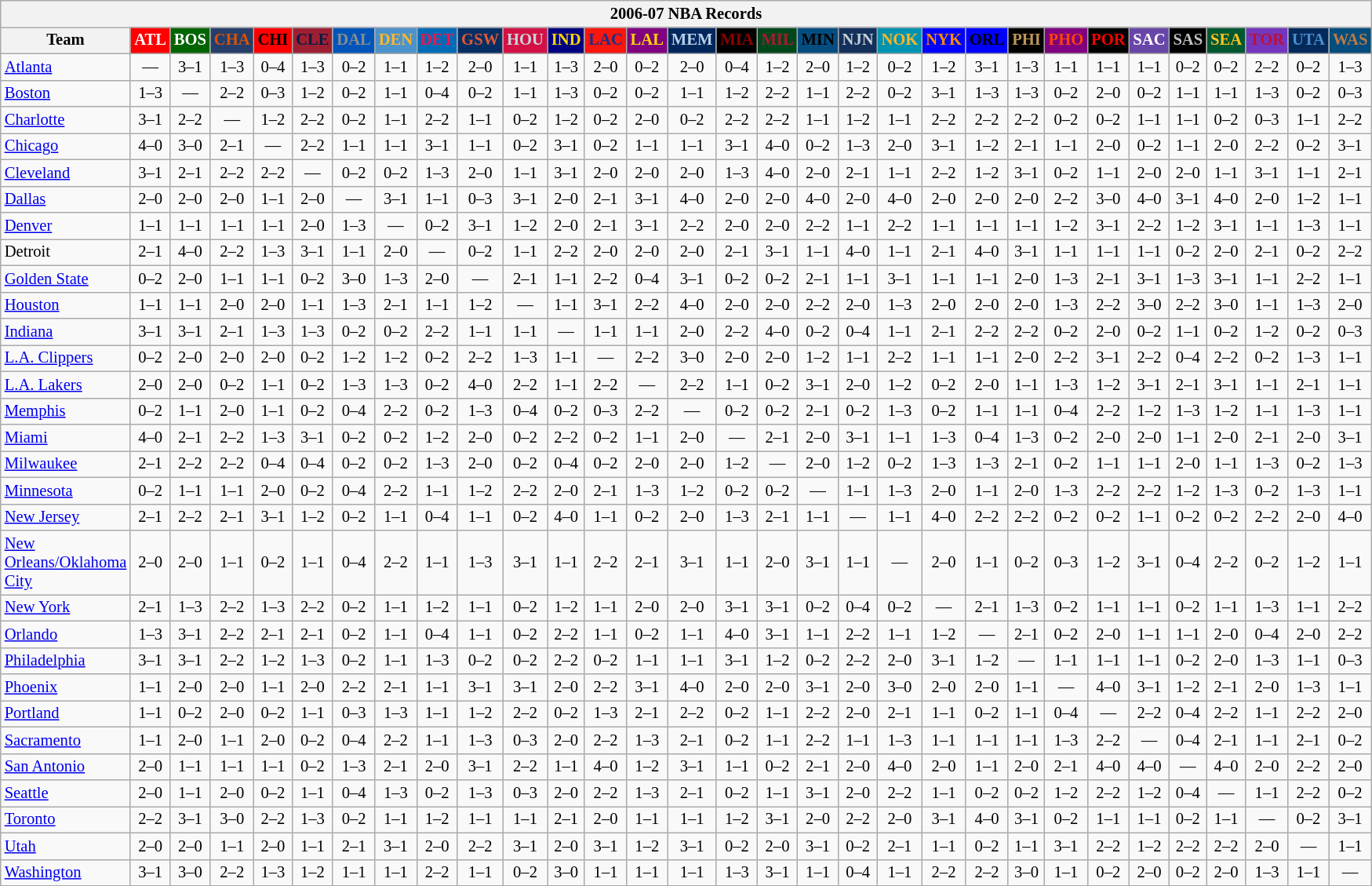<table class="wikitable" style="font-size:86%; text-align:center;">
<tr>
<th colspan=31>2006-07 NBA Records</th>
</tr>
<tr>
<th width=100>Team</th>
<th style="background:#FF0000;color:#FFFFFF;width=35">ATL</th>
<th style="background:#006400;color:#FFFFFF;width=35">BOS</th>
<th style="background:#253E6A;color:#DF5106;width=35">CHA</th>
<th style="background:#FF0000;color:#000000;width=35">CHI</th>
<th style="background:#9F1F32;color:#001D43;width=35">CLE</th>
<th style="background:#0055BA;color:#898D8F;width=35">DAL</th>
<th style="background:#4C92CC;color:#FDB827;width=35">DEN</th>
<th style="background:#006BB7;color:#ED164B;width=35">DET</th>
<th style="background:#072E63;color:#DC5A34;width=35">GSW</th>
<th style="background:#D31145;color:#CBD4D8;width=35">HOU</th>
<th style="background:#000080;color:#FFD700;width=35">IND</th>
<th style="background:#F9160D;color:#1A2E8B;width=35">LAC</th>
<th style="background:#800080;color:#FFD700;width=35">LAL</th>
<th style="background:#00265B;color:#BAD1EB;width=35">MEM</th>
<th style="background:#000000;color:#8B0000;width=35">MIA</th>
<th style="background:#00471B;color:#AC1A2F;width=35">MIL</th>
<th style="background:#044D80;color:#000000;width=35">MIN</th>
<th style="background:#12305B;color:#C4CED4;width=35">NJN</th>
<th style="background:#0093B1;color:#FDB827;width=35">NOK</th>
<th style="background:#0000FF;color:#FF8C00;width=35">NYK</th>
<th style="background:#0000FF;color:#000000;width=35">ORL</th>
<th style="background:#000000;color:#BB9754;width=35">PHI</th>
<th style="background:#800080;color:#FF4500;width=35">PHO</th>
<th style="background:#000000;color:#FF0000;width=35">POR</th>
<th style="background:#6846A8;color:#FFFFFF;width=35">SAC</th>
<th style="background:#000000;color:#C0C0C0;width=35">SAS</th>
<th style="background:#005831;color:#FFC322;width=35">SEA</th>
<th style="background:#7436BF;color:#BE0F34;width=35">TOR</th>
<th style="background:#042A5C;color:#4C8ECC;width=35">UTA</th>
<th style="background:#044D7D;color:#BC7A44;width=35">WAS</th>
</tr>
<tr>
<td style="text-align:left;"><a href='#'>Atlanta</a></td>
<td>—</td>
<td>3–1</td>
<td>1–3</td>
<td>0–4</td>
<td>1–3</td>
<td>0–2</td>
<td>1–1</td>
<td>1–2</td>
<td>2–0</td>
<td>1–1</td>
<td>1–3</td>
<td>2–0</td>
<td>0–2</td>
<td>2–0</td>
<td>0–4</td>
<td>1–2</td>
<td>2–0</td>
<td>1–2</td>
<td>0–2</td>
<td>1–2</td>
<td>3–1</td>
<td>1–3</td>
<td>1–1</td>
<td>1–1</td>
<td>1–1</td>
<td>0–2</td>
<td>0–2</td>
<td>2–2</td>
<td>0–2</td>
<td>1–3</td>
</tr>
<tr>
<td style="text-align:left;"><a href='#'>Boston</a></td>
<td>1–3</td>
<td>—</td>
<td>2–2</td>
<td>0–3</td>
<td>1–2</td>
<td>0–2</td>
<td>1–1</td>
<td>0–4</td>
<td>0–2</td>
<td>1–1</td>
<td>1–3</td>
<td>0–2</td>
<td>0–2</td>
<td>1–1</td>
<td>1–2</td>
<td>2–2</td>
<td>1–1</td>
<td>2–2</td>
<td>0–2</td>
<td>3–1</td>
<td>1–3</td>
<td>1–3</td>
<td>0–2</td>
<td>2–0</td>
<td>0–2</td>
<td>1–1</td>
<td>1–1</td>
<td>1–3</td>
<td>0–2</td>
<td>0–3</td>
</tr>
<tr>
<td style="text-align:left;"><a href='#'>Charlotte</a></td>
<td>3–1</td>
<td>2–2</td>
<td>—</td>
<td>1–2</td>
<td>2–2</td>
<td>0–2</td>
<td>1–1</td>
<td>2–2</td>
<td>1–1</td>
<td>0–2</td>
<td>1–2</td>
<td>0–2</td>
<td>2–0</td>
<td>0–2</td>
<td>2–2</td>
<td>2–2</td>
<td>1–1</td>
<td>1–2</td>
<td>1–1</td>
<td>2–2</td>
<td>2–2</td>
<td>2–2</td>
<td>0–2</td>
<td>0–2</td>
<td>1–1</td>
<td>1–1</td>
<td>0–2</td>
<td>0–3</td>
<td>1–1</td>
<td>2–2</td>
</tr>
<tr>
<td style="text-align:left;"><a href='#'>Chicago</a></td>
<td>4–0</td>
<td>3–0</td>
<td>2–1</td>
<td>—</td>
<td>2–2</td>
<td>1–1</td>
<td>1–1</td>
<td>3–1</td>
<td>1–1</td>
<td>0–2</td>
<td>3–1</td>
<td>0–2</td>
<td>1–1</td>
<td>1–1</td>
<td>3–1</td>
<td>4–0</td>
<td>0–2</td>
<td>1–3</td>
<td>2–0</td>
<td>3–1</td>
<td>1–2</td>
<td>2–1</td>
<td>1–1</td>
<td>2–0</td>
<td>0–2</td>
<td>1–1</td>
<td>2–0</td>
<td>2–2</td>
<td>0–2</td>
<td>3–1</td>
</tr>
<tr>
<td style="text-align:left;"><a href='#'>Cleveland</a></td>
<td>3–1</td>
<td>2–1</td>
<td>2–2</td>
<td>2–2</td>
<td>—</td>
<td>0–2</td>
<td>0–2</td>
<td>1–3</td>
<td>2–0</td>
<td>1–1</td>
<td>3–1</td>
<td>2–0</td>
<td>2–0</td>
<td>2–0</td>
<td>1–3</td>
<td>4–0</td>
<td>2–0</td>
<td>2–1</td>
<td>1–1</td>
<td>2–2</td>
<td>1–2</td>
<td>3–1</td>
<td>0–2</td>
<td>1–1</td>
<td>2–0</td>
<td>2–0</td>
<td>1–1</td>
<td>3–1</td>
<td>1–1</td>
<td>2–1</td>
</tr>
<tr>
<td style="text-align:left;"><a href='#'>Dallas</a></td>
<td>2–0</td>
<td>2–0</td>
<td>2–0</td>
<td>1–1</td>
<td>2–0</td>
<td>—</td>
<td>3–1</td>
<td>1–1</td>
<td>0–3</td>
<td>3–1</td>
<td>2–0</td>
<td>2–1</td>
<td>3–1</td>
<td>4–0</td>
<td>2–0</td>
<td>2–0</td>
<td>4–0</td>
<td>2–0</td>
<td>4–0</td>
<td>2–0</td>
<td>2–0</td>
<td>2–0</td>
<td>2–2</td>
<td>3–0</td>
<td>4–0</td>
<td>3–1</td>
<td>4–0</td>
<td>2–0</td>
<td>1–2</td>
<td>1–1</td>
</tr>
<tr>
<td style="text-align:left;"><a href='#'>Denver</a></td>
<td>1–1</td>
<td>1–1</td>
<td>1–1</td>
<td>1–1</td>
<td>2–0</td>
<td>1–3</td>
<td>—</td>
<td>0–2</td>
<td>3–1</td>
<td>1–2</td>
<td>2–0</td>
<td>2–1</td>
<td>3–1</td>
<td>2–2</td>
<td>2–0</td>
<td>2–0</td>
<td>2–2</td>
<td>1–1</td>
<td>2–2</td>
<td>1–1</td>
<td>1–1</td>
<td>1–1</td>
<td>1–2</td>
<td>3–1</td>
<td>2–2</td>
<td>1–2</td>
<td>3–1</td>
<td>1–1</td>
<td>1–3</td>
<td>1–1</td>
</tr>
<tr>
<td style="text-align:left;">Detroit</td>
<td>2–1</td>
<td>4–0</td>
<td>2–2</td>
<td>1–3</td>
<td>3–1</td>
<td>1–1</td>
<td>2–0</td>
<td>—</td>
<td>0–2</td>
<td>1–1</td>
<td>2–2</td>
<td>2–0</td>
<td>2–0</td>
<td>2–0</td>
<td>2–1</td>
<td>3–1</td>
<td>1–1</td>
<td>4–0</td>
<td>1–1</td>
<td>2–1</td>
<td>4–0</td>
<td>3–1</td>
<td>1–1</td>
<td>1–1</td>
<td>1–1</td>
<td>0–2</td>
<td>2–0</td>
<td>2–1</td>
<td>0–2</td>
<td>2–2</td>
</tr>
<tr>
<td style="text-align:left;"><a href='#'>Golden State</a></td>
<td>0–2</td>
<td>2–0</td>
<td>1–1</td>
<td>1–1</td>
<td>0–2</td>
<td>3–0</td>
<td>1–3</td>
<td>2–0</td>
<td>—</td>
<td>2–1</td>
<td>1–1</td>
<td>2–2</td>
<td>0–4</td>
<td>3–1</td>
<td>0–2</td>
<td>0–2</td>
<td>2–1</td>
<td>1–1</td>
<td>3–1</td>
<td>1–1</td>
<td>1–1</td>
<td>2–0</td>
<td>1–3</td>
<td>2–1</td>
<td>3–1</td>
<td>1–3</td>
<td>3–1</td>
<td>1–1</td>
<td>2–2</td>
<td>1–1</td>
</tr>
<tr>
<td style="text-align:left;"><a href='#'>Houston</a></td>
<td>1–1</td>
<td>1–1</td>
<td>2–0</td>
<td>2–0</td>
<td>1–1</td>
<td>1–3</td>
<td>2–1</td>
<td>1–1</td>
<td>1–2</td>
<td>—</td>
<td>1–1</td>
<td>3–1</td>
<td>2–2</td>
<td>4–0</td>
<td>2–0</td>
<td>2–0</td>
<td>2–2</td>
<td>2–0</td>
<td>1–3</td>
<td>2–0</td>
<td>2–0</td>
<td>2–0</td>
<td>1–3</td>
<td>2–2</td>
<td>3–0</td>
<td>2–2</td>
<td>3–0</td>
<td>1–1</td>
<td>1–3</td>
<td>2–0</td>
</tr>
<tr>
<td style="text-align:left;"><a href='#'>Indiana</a></td>
<td>3–1</td>
<td>3–1</td>
<td>2–1</td>
<td>1–3</td>
<td>1–3</td>
<td>0–2</td>
<td>0–2</td>
<td>2–2</td>
<td>1–1</td>
<td>1–1</td>
<td>—</td>
<td>1–1</td>
<td>1–1</td>
<td>2–0</td>
<td>2–2</td>
<td>4–0</td>
<td>0–2</td>
<td>0–4</td>
<td>1–1</td>
<td>2–1</td>
<td>2–2</td>
<td>2–2</td>
<td>0–2</td>
<td>2–0</td>
<td>0–2</td>
<td>1–1</td>
<td>0–2</td>
<td>1–2</td>
<td>0–2</td>
<td>0–3</td>
</tr>
<tr>
<td style="text-align:left;"><a href='#'>L.A. Clippers</a></td>
<td>0–2</td>
<td>2–0</td>
<td>2–0</td>
<td>2–0</td>
<td>0–2</td>
<td>1–2</td>
<td>1–2</td>
<td>0–2</td>
<td>2–2</td>
<td>1–3</td>
<td>1–1</td>
<td>—</td>
<td>2–2</td>
<td>3–0</td>
<td>2–0</td>
<td>2–0</td>
<td>1–2</td>
<td>1–1</td>
<td>2–2</td>
<td>1–1</td>
<td>1–1</td>
<td>2–0</td>
<td>2–2</td>
<td>3–1</td>
<td>2–2</td>
<td>0–4</td>
<td>2–2</td>
<td>0–2</td>
<td>1–3</td>
<td>1–1</td>
</tr>
<tr>
<td style="text-align:left;"><a href='#'>L.A. Lakers</a></td>
<td>2–0</td>
<td>2–0</td>
<td>0–2</td>
<td>1–1</td>
<td>0–2</td>
<td>1–3</td>
<td>1–3</td>
<td>0–2</td>
<td>4–0</td>
<td>2–2</td>
<td>1–1</td>
<td>2–2</td>
<td>—</td>
<td>2–2</td>
<td>1–1</td>
<td>0–2</td>
<td>3–1</td>
<td>2–0</td>
<td>1–2</td>
<td>0–2</td>
<td>2–0</td>
<td>1–1</td>
<td>1–3</td>
<td>1–2</td>
<td>3–1</td>
<td>2–1</td>
<td>3–1</td>
<td>1–1</td>
<td>2–1</td>
<td>1–1</td>
</tr>
<tr>
<td style="text-align:left;"><a href='#'>Memphis</a></td>
<td>0–2</td>
<td>1–1</td>
<td>2–0</td>
<td>1–1</td>
<td>0–2</td>
<td>0–4</td>
<td>2–2</td>
<td>0–2</td>
<td>1–3</td>
<td>0–4</td>
<td>0–2</td>
<td>0–3</td>
<td>2–2</td>
<td>—</td>
<td>0–2</td>
<td>0–2</td>
<td>2–1</td>
<td>0–2</td>
<td>1–3</td>
<td>0–2</td>
<td>1–1</td>
<td>1–1</td>
<td>0–4</td>
<td>2–2</td>
<td>1–2</td>
<td>1–3</td>
<td>1–2</td>
<td>1–1</td>
<td>1–3</td>
<td>1–1</td>
</tr>
<tr>
<td style="text-align:left;"><a href='#'>Miami</a></td>
<td>4–0</td>
<td>2–1</td>
<td>2–2</td>
<td>1–3</td>
<td>3–1</td>
<td>0–2</td>
<td>0–2</td>
<td>1–2</td>
<td>2–0</td>
<td>0–2</td>
<td>2–2</td>
<td>0–2</td>
<td>1–1</td>
<td>2–0</td>
<td>—</td>
<td>2–1</td>
<td>2–0</td>
<td>3–1</td>
<td>1–1</td>
<td>1–3</td>
<td>0–4</td>
<td>1–3</td>
<td>0–2</td>
<td>2–0</td>
<td>2–0</td>
<td>1–1</td>
<td>2–0</td>
<td>2–1</td>
<td>2–0</td>
<td>3–1</td>
</tr>
<tr>
<td style="text-align:left;"><a href='#'>Milwaukee</a></td>
<td>2–1</td>
<td>2–2</td>
<td>2–2</td>
<td>0–4</td>
<td>0–4</td>
<td>0–2</td>
<td>0–2</td>
<td>1–3</td>
<td>2–0</td>
<td>0–2</td>
<td>0–4</td>
<td>0–2</td>
<td>2–0</td>
<td>2–0</td>
<td>1–2</td>
<td>—</td>
<td>2–0</td>
<td>1–2</td>
<td>0–2</td>
<td>1–3</td>
<td>1–3</td>
<td>2–1</td>
<td>0–2</td>
<td>1–1</td>
<td>1–1</td>
<td>2–0</td>
<td>1–1</td>
<td>1–3</td>
<td>0–2</td>
<td>1–3</td>
</tr>
<tr>
<td style="text-align:left;"><a href='#'>Minnesota</a></td>
<td>0–2</td>
<td>1–1</td>
<td>1–1</td>
<td>2–0</td>
<td>0–2</td>
<td>0–4</td>
<td>2–2</td>
<td>1–1</td>
<td>1–2</td>
<td>2–2</td>
<td>2–0</td>
<td>2–1</td>
<td>1–3</td>
<td>1–2</td>
<td>0–2</td>
<td>0–2</td>
<td>—</td>
<td>1–1</td>
<td>1–3</td>
<td>2–0</td>
<td>1–1</td>
<td>2–0</td>
<td>1–3</td>
<td>2–2</td>
<td>2–2</td>
<td>1–2</td>
<td>1–3</td>
<td>0–2</td>
<td>1–3</td>
<td>1–1</td>
</tr>
<tr>
<td style="text-align:left;"><a href='#'>New Jersey</a></td>
<td>2–1</td>
<td>2–2</td>
<td>2–1</td>
<td>3–1</td>
<td>1–2</td>
<td>0–2</td>
<td>1–1</td>
<td>0–4</td>
<td>1–1</td>
<td>0–2</td>
<td>4–0</td>
<td>1–1</td>
<td>0–2</td>
<td>2–0</td>
<td>1–3</td>
<td>2–1</td>
<td>1–1</td>
<td>—</td>
<td>1–1</td>
<td>4–0</td>
<td>2–2</td>
<td>2–2</td>
<td>0–2</td>
<td>0–2</td>
<td>1–1</td>
<td>0–2</td>
<td>0–2</td>
<td>2–2</td>
<td>2–0</td>
<td>4–0</td>
</tr>
<tr>
<td style="text-align:left;"><a href='#'>New Orleans/Oklahoma City</a></td>
<td>2–0</td>
<td>2–0</td>
<td>1–1</td>
<td>0–2</td>
<td>1–1</td>
<td>0–4</td>
<td>2–2</td>
<td>1–1</td>
<td>1–3</td>
<td>3–1</td>
<td>1–1</td>
<td>2–2</td>
<td>2–1</td>
<td>3–1</td>
<td>1–1</td>
<td>2–0</td>
<td>3–1</td>
<td>1–1</td>
<td>—</td>
<td>2–0</td>
<td>1–1</td>
<td>0–2</td>
<td>0–3</td>
<td>1–2</td>
<td>3–1</td>
<td>0–4</td>
<td>2–2</td>
<td>0–2</td>
<td>1–2</td>
<td>1–1</td>
</tr>
<tr>
<td style="text-align:left;"><a href='#'>New York</a></td>
<td>2–1</td>
<td>1–3</td>
<td>2–2</td>
<td>1–3</td>
<td>2–2</td>
<td>0–2</td>
<td>1–1</td>
<td>1–2</td>
<td>1–1</td>
<td>0–2</td>
<td>1–2</td>
<td>1–1</td>
<td>2–0</td>
<td>2–0</td>
<td>3–1</td>
<td>3–1</td>
<td>0–2</td>
<td>0–4</td>
<td>0–2</td>
<td>—</td>
<td>2–1</td>
<td>1–3</td>
<td>0–2</td>
<td>1–1</td>
<td>1–1</td>
<td>0–2</td>
<td>1–1</td>
<td>1–3</td>
<td>1–1</td>
<td>2–2</td>
</tr>
<tr>
<td style="text-align:left;"><a href='#'>Orlando</a></td>
<td>1–3</td>
<td>3–1</td>
<td>2–2</td>
<td>2–1</td>
<td>2–1</td>
<td>0–2</td>
<td>1–1</td>
<td>0–4</td>
<td>1–1</td>
<td>0–2</td>
<td>2–2</td>
<td>1–1</td>
<td>0–2</td>
<td>1–1</td>
<td>4–0</td>
<td>3–1</td>
<td>1–1</td>
<td>2–2</td>
<td>1–1</td>
<td>1–2</td>
<td>—</td>
<td>2–1</td>
<td>0–2</td>
<td>2–0</td>
<td>1–1</td>
<td>1–1</td>
<td>2–0</td>
<td>0–4</td>
<td>2–0</td>
<td>2–2</td>
</tr>
<tr>
<td style="text-align:left;"><a href='#'>Philadelphia</a></td>
<td>3–1</td>
<td>3–1</td>
<td>2–2</td>
<td>1–2</td>
<td>1–3</td>
<td>0–2</td>
<td>1–1</td>
<td>1–3</td>
<td>0–2</td>
<td>0–2</td>
<td>2–2</td>
<td>0–2</td>
<td>1–1</td>
<td>1–1</td>
<td>3–1</td>
<td>1–2</td>
<td>0–2</td>
<td>2–2</td>
<td>2–0</td>
<td>3–1</td>
<td>1–2</td>
<td>—</td>
<td>1–1</td>
<td>1–1</td>
<td>1–1</td>
<td>0–2</td>
<td>2–0</td>
<td>1–3</td>
<td>1–1</td>
<td>0–3</td>
</tr>
<tr>
<td style="text-align:left;"><a href='#'>Phoenix</a></td>
<td>1–1</td>
<td>2–0</td>
<td>2–0</td>
<td>1–1</td>
<td>2–0</td>
<td>2–2</td>
<td>2–1</td>
<td>1–1</td>
<td>3–1</td>
<td>3–1</td>
<td>2–0</td>
<td>2–2</td>
<td>3–1</td>
<td>4–0</td>
<td>2–0</td>
<td>2–0</td>
<td>3–1</td>
<td>2–0</td>
<td>3–0</td>
<td>2–0</td>
<td>2–0</td>
<td>1–1</td>
<td>—</td>
<td>4–0</td>
<td>3–1</td>
<td>1–2</td>
<td>2–1</td>
<td>2–0</td>
<td>1–3</td>
<td>1–1</td>
</tr>
<tr>
<td style="text-align:left;"><a href='#'>Portland</a></td>
<td>1–1</td>
<td>0–2</td>
<td>2–0</td>
<td>0–2</td>
<td>1–1</td>
<td>0–3</td>
<td>1–3</td>
<td>1–1</td>
<td>1–2</td>
<td>2–2</td>
<td>0–2</td>
<td>1–3</td>
<td>2–1</td>
<td>2–2</td>
<td>0–2</td>
<td>1–1</td>
<td>2–2</td>
<td>2–0</td>
<td>2–1</td>
<td>1–1</td>
<td>0–2</td>
<td>1–1</td>
<td>0–4</td>
<td>—</td>
<td>2–2</td>
<td>0–4</td>
<td>2–2</td>
<td>1–1</td>
<td>2–2</td>
<td>2–0</td>
</tr>
<tr>
<td style="text-align:left;"><a href='#'>Sacramento</a></td>
<td>1–1</td>
<td>2–0</td>
<td>1–1</td>
<td>2–0</td>
<td>0–2</td>
<td>0–4</td>
<td>2–2</td>
<td>1–1</td>
<td>1–3</td>
<td>0–3</td>
<td>2–0</td>
<td>2–2</td>
<td>1–3</td>
<td>2–1</td>
<td>0–2</td>
<td>1–1</td>
<td>2–2</td>
<td>1–1</td>
<td>1–3</td>
<td>1–1</td>
<td>1–1</td>
<td>1–1</td>
<td>1–3</td>
<td>2–2</td>
<td>—</td>
<td>0–4</td>
<td>2–1</td>
<td>1–1</td>
<td>2–1</td>
<td>0–2</td>
</tr>
<tr>
<td style="text-align:left;"><a href='#'>San Antonio</a></td>
<td>2–0</td>
<td>1–1</td>
<td>1–1</td>
<td>1–1</td>
<td>0–2</td>
<td>1–3</td>
<td>2–1</td>
<td>2–0</td>
<td>3–1</td>
<td>2–2</td>
<td>1–1</td>
<td>4–0</td>
<td>1–2</td>
<td>3–1</td>
<td>1–1</td>
<td>0–2</td>
<td>2–1</td>
<td>2–0</td>
<td>4–0</td>
<td>2–0</td>
<td>1–1</td>
<td>2–0</td>
<td>2–1</td>
<td>4–0</td>
<td>4–0</td>
<td>—</td>
<td>4–0</td>
<td>2–0</td>
<td>2–2</td>
<td>2–0</td>
</tr>
<tr>
<td style="text-align:left;"><a href='#'>Seattle</a></td>
<td>2–0</td>
<td>1–1</td>
<td>2–0</td>
<td>0–2</td>
<td>1–1</td>
<td>0–4</td>
<td>1–3</td>
<td>0–2</td>
<td>1–3</td>
<td>0–3</td>
<td>2–0</td>
<td>2–2</td>
<td>1–3</td>
<td>2–1</td>
<td>0–2</td>
<td>1–1</td>
<td>3–1</td>
<td>2–0</td>
<td>2–2</td>
<td>1–1</td>
<td>0–2</td>
<td>0–2</td>
<td>1–2</td>
<td>2–2</td>
<td>1–2</td>
<td>0–4</td>
<td>—</td>
<td>1–1</td>
<td>2–2</td>
<td>0–2</td>
</tr>
<tr>
<td style="text-align:left;"><a href='#'>Toronto</a></td>
<td>2–2</td>
<td>3–1</td>
<td>3–0</td>
<td>2–2</td>
<td>1–3</td>
<td>0–2</td>
<td>1–1</td>
<td>1–2</td>
<td>1–1</td>
<td>1–1</td>
<td>2–1</td>
<td>2–0</td>
<td>1–1</td>
<td>1–1</td>
<td>1–2</td>
<td>3–1</td>
<td>2–0</td>
<td>2–2</td>
<td>2–0</td>
<td>3–1</td>
<td>4–0</td>
<td>3–1</td>
<td>0–2</td>
<td>1–1</td>
<td>1–1</td>
<td>0–2</td>
<td>1–1</td>
<td>—</td>
<td>0–2</td>
<td>3–1</td>
</tr>
<tr>
<td style="text-align:left;"><a href='#'>Utah</a></td>
<td>2–0</td>
<td>2–0</td>
<td>1–1</td>
<td>2–0</td>
<td>1–1</td>
<td>2–1</td>
<td>3–1</td>
<td>2–0</td>
<td>2–2</td>
<td>3–1</td>
<td>2–0</td>
<td>3–1</td>
<td>1–2</td>
<td>3–1</td>
<td>0–2</td>
<td>2–0</td>
<td>3–1</td>
<td>0–2</td>
<td>2–1</td>
<td>1–1</td>
<td>0–2</td>
<td>1–1</td>
<td>3–1</td>
<td>2–2</td>
<td>1–2</td>
<td>2–2</td>
<td>2–2</td>
<td>2–0</td>
<td>—</td>
<td>1–1</td>
</tr>
<tr>
<td style="text-align:left;"><a href='#'>Washington</a></td>
<td>3–1</td>
<td>3–0</td>
<td>2–2</td>
<td>1–3</td>
<td>1–2</td>
<td>1–1</td>
<td>1–1</td>
<td>2–2</td>
<td>1–1</td>
<td>0–2</td>
<td>3–0</td>
<td>1–1</td>
<td>1–1</td>
<td>1–1</td>
<td>1–3</td>
<td>3–1</td>
<td>1–1</td>
<td>0–4</td>
<td>1–1</td>
<td>2–2</td>
<td>2–2</td>
<td>3–0</td>
<td>1–1</td>
<td>0–2</td>
<td>2–0</td>
<td>0–2</td>
<td>2–0</td>
<td>1–3</td>
<td>1–1</td>
<td>—</td>
</tr>
</table>
